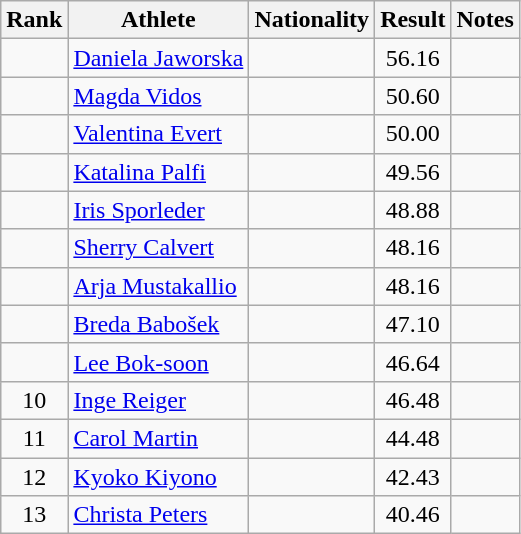<table class="wikitable sortable" style="text-align:center">
<tr>
<th>Rank</th>
<th>Athlete</th>
<th>Nationality</th>
<th>Result</th>
<th>Notes</th>
</tr>
<tr>
<td></td>
<td align=left><a href='#'>Daniela Jaworska</a></td>
<td align=left></td>
<td>56.16</td>
<td></td>
</tr>
<tr>
<td></td>
<td align=left><a href='#'>Magda Vidos</a></td>
<td align=left></td>
<td>50.60</td>
<td></td>
</tr>
<tr>
<td></td>
<td align=left><a href='#'>Valentina Evert</a></td>
<td align=left></td>
<td>50.00</td>
<td></td>
</tr>
<tr>
<td></td>
<td align=left><a href='#'>Katalina Palfi</a></td>
<td align=left></td>
<td>49.56</td>
<td></td>
</tr>
<tr>
<td></td>
<td align=left><a href='#'>Iris Sporleder</a></td>
<td align=left></td>
<td>48.88</td>
<td></td>
</tr>
<tr>
<td></td>
<td align=left><a href='#'>Sherry Calvert</a></td>
<td align=left></td>
<td>48.16</td>
<td></td>
</tr>
<tr>
<td></td>
<td align=left><a href='#'>Arja Mustakallio</a></td>
<td align=left></td>
<td>48.16</td>
<td></td>
</tr>
<tr>
<td></td>
<td align=left><a href='#'>Breda Babošek</a></td>
<td align=left></td>
<td>47.10</td>
<td></td>
</tr>
<tr>
<td></td>
<td align=left><a href='#'>Lee Bok-soon</a></td>
<td align=left></td>
<td>46.64</td>
<td></td>
</tr>
<tr>
<td>10</td>
<td align=left><a href='#'>Inge Reiger</a></td>
<td align=left></td>
<td>46.48</td>
<td></td>
</tr>
<tr>
<td>11</td>
<td align=left><a href='#'>Carol Martin</a></td>
<td align=left></td>
<td>44.48</td>
<td></td>
</tr>
<tr>
<td>12</td>
<td align=left><a href='#'>Kyoko Kiyono</a></td>
<td align=left></td>
<td>42.43</td>
<td></td>
</tr>
<tr>
<td>13</td>
<td align=left><a href='#'>Christa Peters</a></td>
<td align=left></td>
<td>40.46</td>
<td></td>
</tr>
</table>
